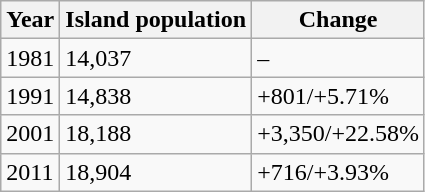<table class="wikitable">
<tr>
<th>Year</th>
<th>Island population</th>
<th>Change</th>
</tr>
<tr>
<td>1981</td>
<td>14,037</td>
<td>–</td>
</tr>
<tr>
<td>1991</td>
<td>14,838</td>
<td>+801/+5.71%</td>
</tr>
<tr>
<td>2001</td>
<td>18,188</td>
<td>+3,350/+22.58%</td>
</tr>
<tr>
<td>2011</td>
<td>18,904</td>
<td>+716/+3.93%</td>
</tr>
</table>
